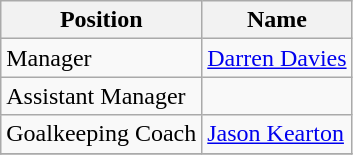<table class="wikitable">
<tr>
<th>Position</th>
<th>Name</th>
</tr>
<tr>
<td>Manager</td>
<td> <a href='#'>Darren Davies</a></td>
</tr>
<tr>
<td>Assistant Manager</td>
<td></td>
</tr>
<tr>
<td>Goalkeeping Coach</td>
<td> <a href='#'>Jason Kearton</a></td>
</tr>
<tr>
</tr>
</table>
